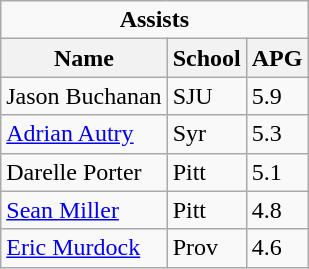<table class="wikitable">
<tr>
<td colspan=3 style="text-align:center;"><strong>Assists</strong></td>
</tr>
<tr>
<th>Name</th>
<th>School</th>
<th>APG</th>
</tr>
<tr>
<td>Jason Buchanan</td>
<td>SJU</td>
<td>5.9</td>
</tr>
<tr>
<td><a href='#'>Adrian Autry</a></td>
<td>Syr</td>
<td>5.3</td>
</tr>
<tr>
<td>Darelle Porter</td>
<td>Pitt</td>
<td>5.1</td>
</tr>
<tr>
<td><a href='#'>Sean Miller</a></td>
<td>Pitt</td>
<td>4.8</td>
</tr>
<tr>
<td><a href='#'>Eric Murdock</a></td>
<td>Prov</td>
<td>4.6</td>
</tr>
</table>
